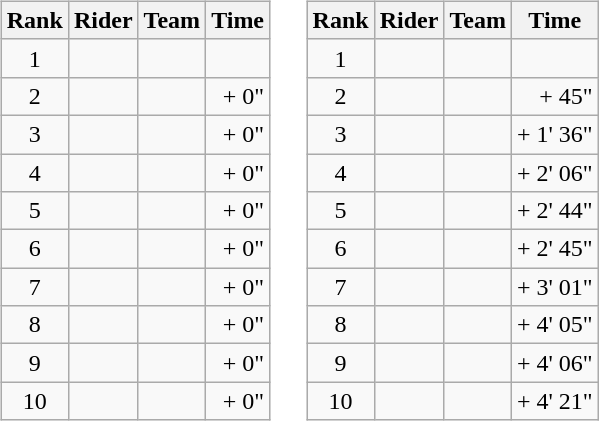<table>
<tr>
<td><br><table class="wikitable">
<tr>
<th scope="col">Rank</th>
<th scope="col">Rider</th>
<th scope="col">Team</th>
<th scope="col">Time</th>
</tr>
<tr>
<td style="text-align:center;">1</td>
<td></td>
<td></td>
<td style="text-align:right;"></td>
</tr>
<tr>
<td style="text-align:center;">2</td>
<td></td>
<td></td>
<td style="text-align:right;">+ 0"</td>
</tr>
<tr>
<td style="text-align:center;">3</td>
<td> </td>
<td></td>
<td style="text-align:right;">+ 0"</td>
</tr>
<tr>
<td style="text-align:center;">4</td>
<td></td>
<td></td>
<td style="text-align:right;">+ 0"</td>
</tr>
<tr>
<td style="text-align:center;">5</td>
<td></td>
<td></td>
<td style="text-align:right;">+ 0"</td>
</tr>
<tr>
<td style="text-align:center;">6</td>
<td></td>
<td></td>
<td style="text-align:right;">+ 0"</td>
</tr>
<tr>
<td style="text-align:center;">7</td>
<td></td>
<td></td>
<td style="text-align:right;">+ 0"</td>
</tr>
<tr>
<td style="text-align:center;">8</td>
<td></td>
<td></td>
<td style="text-align:right;">+ 0"</td>
</tr>
<tr>
<td style="text-align:center;">9</td>
<td></td>
<td></td>
<td style="text-align:right;">+ 0"</td>
</tr>
<tr>
<td style="text-align:center;">10</td>
<td></td>
<td></td>
<td style="text-align:right;">+ 0"</td>
</tr>
</table>
</td>
<td></td>
<td><br><table class="wikitable">
<tr>
<th scope="col">Rank</th>
<th scope="col">Rider</th>
<th scope="col">Team</th>
<th scope="col">Time</th>
</tr>
<tr>
<td style="text-align:center;">1</td>
<td> </td>
<td></td>
<td style="text-align:right;"></td>
</tr>
<tr>
<td style="text-align:center;">2</td>
<td></td>
<td></td>
<td style="text-align:right;">+ 45"</td>
</tr>
<tr>
<td style="text-align:center;">3</td>
<td></td>
<td></td>
<td style="text-align:right;">+ 1' 36"</td>
</tr>
<tr>
<td style="text-align:center;">4</td>
<td></td>
<td></td>
<td style="text-align:right;">+ 2' 06"</td>
</tr>
<tr>
<td style="text-align:center;">5</td>
<td></td>
<td></td>
<td style="text-align:right;">+ 2' 44"</td>
</tr>
<tr>
<td style="text-align:center;">6</td>
<td></td>
<td></td>
<td style="text-align:right;">+ 2' 45"</td>
</tr>
<tr>
<td style="text-align:center;">7</td>
<td></td>
<td></td>
<td style="text-align:right;">+ 3' 01"</td>
</tr>
<tr>
<td style="text-align:center;">8</td>
<td> </td>
<td></td>
<td style="text-align:right;">+ 4' 05"</td>
</tr>
<tr>
<td style="text-align:center;">9</td>
<td></td>
<td></td>
<td style="text-align:right;">+ 4' 06"</td>
</tr>
<tr>
<td style="text-align:center;">10</td>
<td></td>
<td></td>
<td style="text-align:right;">+ 4' 21"</td>
</tr>
</table>
</td>
</tr>
</table>
